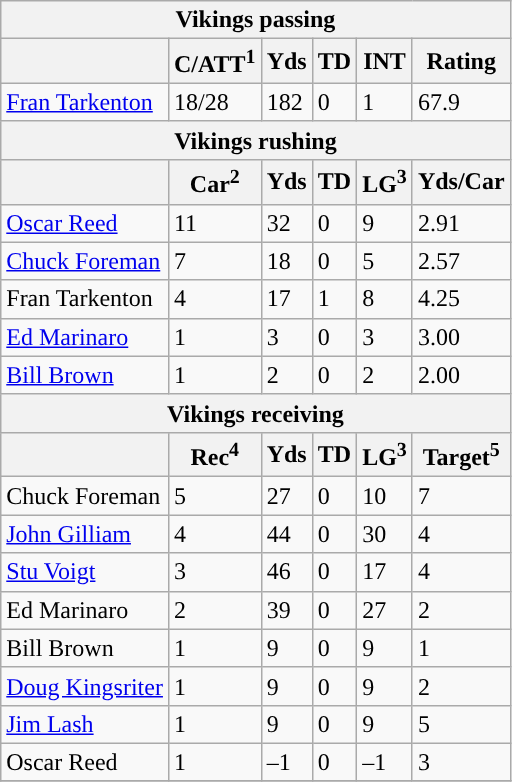<table class="wikitable">
<tr>
<th colspan="6">Vikings passing</th>
</tr>
<tr>
<th></th>
<th>C/ATT<sup>1</sup></th>
<th>Yds</th>
<th>TD</th>
<th>INT</th>
<th>Rating</th>
</tr>
<tr>
<td><a href='#'>Fran Tarkenton</a></td>
<td>18/28</td>
<td>182</td>
<td>0</td>
<td>1</td>
<td>67.9</td>
</tr>
<tr>
<th colspan="6">Vikings rushing</th>
</tr>
<tr>
<th></th>
<th>Car<sup>2</sup></th>
<th>Yds</th>
<th>TD</th>
<th>LG<sup>3</sup></th>
<th>Yds/Car</th>
</tr>
<tr>
<td><a href='#'>Oscar Reed</a></td>
<td>11</td>
<td>32</td>
<td>0</td>
<td>9</td>
<td>2.91</td>
</tr>
<tr>
<td><a href='#'>Chuck Foreman</a></td>
<td>7</td>
<td>18</td>
<td>0</td>
<td>5</td>
<td>2.57</td>
</tr>
<tr>
<td>Fran Tarkenton</td>
<td>4</td>
<td>17</td>
<td>1</td>
<td>8</td>
<td>4.25</td>
</tr>
<tr>
<td><a href='#'>Ed Marinaro</a></td>
<td>1</td>
<td>3</td>
<td>0</td>
<td>3</td>
<td>3.00</td>
</tr>
<tr>
<td><a href='#'>Bill Brown</a></td>
<td>1</td>
<td>2</td>
<td>0</td>
<td>2</td>
<td>2.00</td>
</tr>
<tr>
<th colspan="6">Vikings receiving</th>
</tr>
<tr>
<th></th>
<th>Rec<sup>4</sup></th>
<th>Yds</th>
<th>TD</th>
<th>LG<sup>3</sup></th>
<th>Target<sup>5</sup></th>
</tr>
<tr>
<td>Chuck Foreman</td>
<td>5</td>
<td>27</td>
<td>0</td>
<td>10</td>
<td>7</td>
</tr>
<tr>
<td><a href='#'>John Gilliam</a></td>
<td>4</td>
<td>44</td>
<td>0</td>
<td>30</td>
<td>4</td>
</tr>
<tr>
<td><a href='#'>Stu Voigt</a></td>
<td>3</td>
<td>46</td>
<td>0</td>
<td>17</td>
<td>4</td>
</tr>
<tr>
<td>Ed Marinaro</td>
<td>2</td>
<td>39</td>
<td>0</td>
<td>27</td>
<td>2</td>
</tr>
<tr>
<td>Bill Brown</td>
<td>1</td>
<td>9</td>
<td>0</td>
<td>9</td>
<td>1</td>
</tr>
<tr>
<td><a href='#'>Doug Kingsriter</a></td>
<td>1</td>
<td>9</td>
<td>0</td>
<td>9</td>
<td>2</td>
</tr>
<tr>
<td><a href='#'>Jim Lash</a></td>
<td>1</td>
<td>9</td>
<td>0</td>
<td>9</td>
<td>5</td>
</tr>
<tr>
<td>Oscar Reed</td>
<td>1</td>
<td>–1</td>
<td>0</td>
<td>–1</td>
<td>3</td>
</tr>
<tr>
</tr>
</table>
